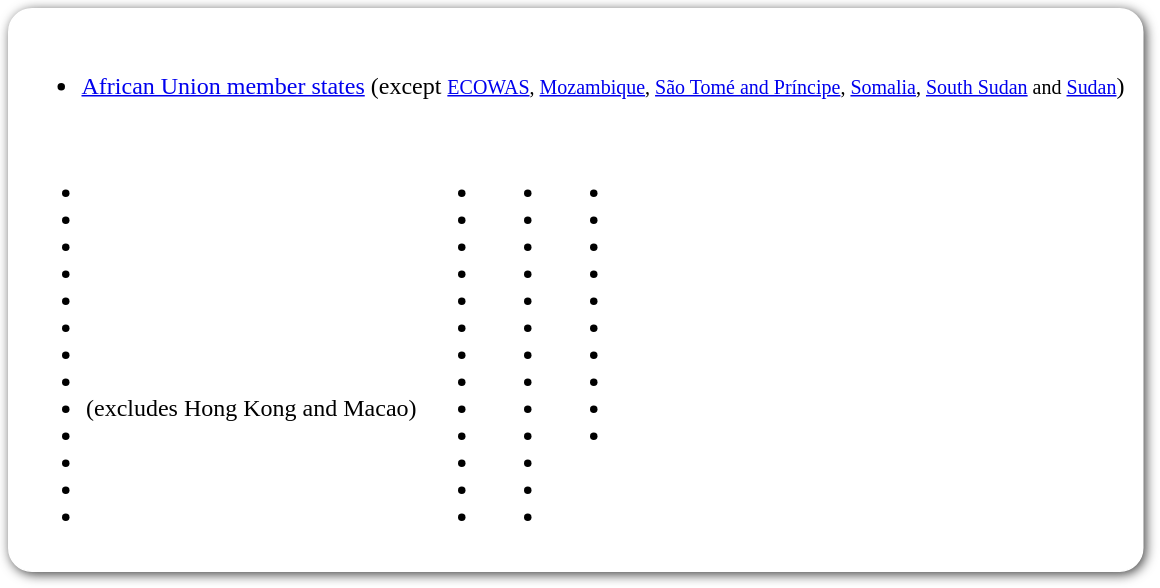<table style=" border-radius:1em; box-shadow: 0.1em 0.1em 0.5em rgba(0,0,0,0.75); background-color: white; border: 1px solid white; padding: 5px;">
<tr style="vertical-align:top;">
<td><br><ul><li> <a href='#'>African Union member states</a> (except <small><a href='#'>ECOWAS</a>, <a href='#'>Mozambique</a>, <a href='#'>São Tomé and Príncipe</a>, <a href='#'>Somalia</a>, <a href='#'>South Sudan</a> and <a href='#'>Sudan</a></small>)</li></ul><table>
<tr>
<td><br><ul><li></li><li></li><li></li><li></li><li></li><li></li><li></li><li></li><li> (excludes Hong Kong and Macao)</li><li></li><li></li><li></li><li></li></ul></td>
<td valign="top"><br><ul><li></li><li></li><li></li><li></li><li></li><li></li><li></li><li></li><li></li><li></li><li></li><li></li><li></li></ul></td>
<td valign="top"><br><ul><li></li><li></li><li></li><li></li><li></li><li></li><li></li><li></li><li></li><li></li><li></li><li></li><li></li></ul></td>
<td valign="top"><br><ul><li></li><li></li><li></li><li></li><li></li><li></li><li></li><li></li><li></li><li></li></ul></td>
<td></td>
</tr>
</table>
</td>
<td></td>
</tr>
</table>
